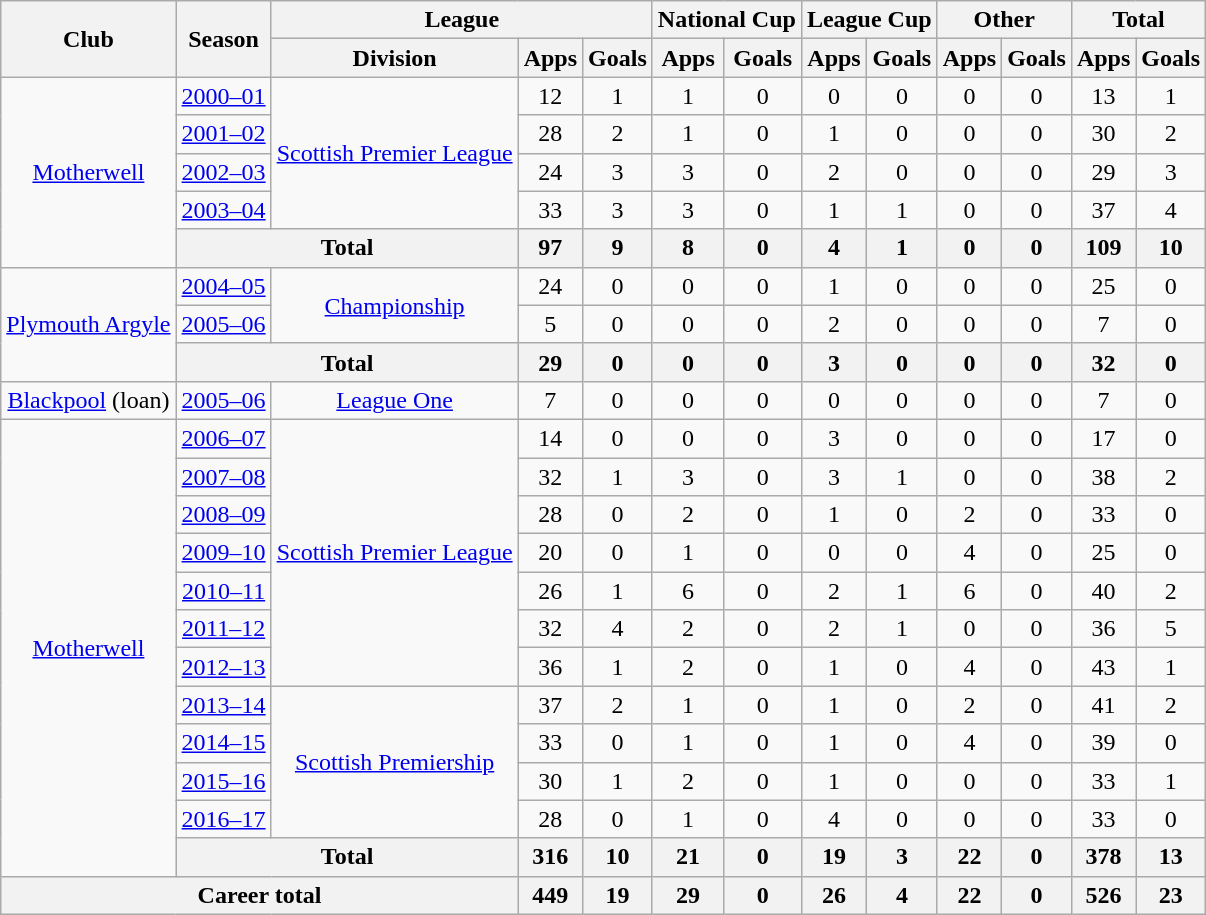<table class="wikitable" style="text-align:center">
<tr>
<th rowspan="2">Club</th>
<th rowspan="2">Season</th>
<th colspan="3">League</th>
<th colspan="2">National Cup</th>
<th colspan="2">League Cup</th>
<th colspan="2">Other</th>
<th colspan="2">Total</th>
</tr>
<tr>
<th>Division</th>
<th>Apps</th>
<th>Goals</th>
<th>Apps</th>
<th>Goals</th>
<th>Apps</th>
<th>Goals</th>
<th>Apps</th>
<th>Goals</th>
<th>Apps</th>
<th>Goals</th>
</tr>
<tr>
<td rowspan="5"><a href='#'>Motherwell</a></td>
<td><a href='#'>2000–01</a></td>
<td rowspan="4"><a href='#'>Scottish Premier League</a></td>
<td>12</td>
<td>1</td>
<td>1</td>
<td>0</td>
<td>0</td>
<td>0</td>
<td>0</td>
<td>0</td>
<td>13</td>
<td>1</td>
</tr>
<tr>
<td><a href='#'>2001–02</a></td>
<td>28</td>
<td>2</td>
<td>1</td>
<td>0</td>
<td>1</td>
<td>0</td>
<td>0</td>
<td>0</td>
<td>30</td>
<td>2</td>
</tr>
<tr>
<td><a href='#'>2002–03</a></td>
<td>24</td>
<td>3</td>
<td>3</td>
<td>0</td>
<td>2</td>
<td>0</td>
<td>0</td>
<td>0</td>
<td>29</td>
<td>3</td>
</tr>
<tr>
<td><a href='#'>2003–04</a></td>
<td>33</td>
<td>3</td>
<td>3</td>
<td>0</td>
<td>1</td>
<td>1</td>
<td>0</td>
<td>0</td>
<td>37</td>
<td>4</td>
</tr>
<tr>
<th colspan="2">Total</th>
<th>97</th>
<th>9</th>
<th>8</th>
<th>0</th>
<th>4</th>
<th>1</th>
<th>0</th>
<th>0</th>
<th>109</th>
<th>10</th>
</tr>
<tr>
<td rowspan="3"><a href='#'>Plymouth Argyle</a></td>
<td><a href='#'>2004–05</a></td>
<td rowspan="2"><a href='#'>Championship</a></td>
<td>24</td>
<td>0</td>
<td>0</td>
<td>0</td>
<td>1</td>
<td>0</td>
<td>0</td>
<td>0</td>
<td>25</td>
<td>0</td>
</tr>
<tr>
<td><a href='#'>2005–06</a></td>
<td>5</td>
<td>0</td>
<td>0</td>
<td>0</td>
<td>2</td>
<td>0</td>
<td>0</td>
<td>0</td>
<td>7</td>
<td>0</td>
</tr>
<tr>
<th colspan="2">Total</th>
<th>29</th>
<th>0</th>
<th>0</th>
<th>0</th>
<th>3</th>
<th>0</th>
<th>0</th>
<th>0</th>
<th>32</th>
<th>0</th>
</tr>
<tr>
<td><a href='#'>Blackpool</a> (loan)</td>
<td><a href='#'>2005–06</a></td>
<td><a href='#'>League One</a></td>
<td>7</td>
<td>0</td>
<td>0</td>
<td>0</td>
<td>0</td>
<td>0</td>
<td>0</td>
<td>0</td>
<td>7</td>
<td>0</td>
</tr>
<tr>
<td rowspan="12"><a href='#'>Motherwell</a></td>
<td><a href='#'>2006–07</a></td>
<td rowspan="7"><a href='#'>Scottish Premier League</a></td>
<td>14</td>
<td>0</td>
<td>0</td>
<td>0</td>
<td>3</td>
<td>0</td>
<td>0</td>
<td>0</td>
<td>17</td>
<td>0</td>
</tr>
<tr>
<td><a href='#'>2007–08</a></td>
<td>32</td>
<td>1</td>
<td>3</td>
<td>0</td>
<td>3</td>
<td>1</td>
<td>0</td>
<td>0</td>
<td>38</td>
<td>2</td>
</tr>
<tr>
<td><a href='#'>2008–09</a></td>
<td>28</td>
<td>0</td>
<td>2</td>
<td>0</td>
<td>1</td>
<td>0</td>
<td>2</td>
<td>0</td>
<td>33</td>
<td>0</td>
</tr>
<tr>
<td><a href='#'>2009–10</a></td>
<td>20</td>
<td>0</td>
<td>1</td>
<td>0</td>
<td>0</td>
<td>0</td>
<td>4</td>
<td>0</td>
<td>25</td>
<td>0</td>
</tr>
<tr>
<td><a href='#'>2010–11</a></td>
<td>26</td>
<td>1</td>
<td>6</td>
<td>0</td>
<td>2</td>
<td>1</td>
<td>6</td>
<td>0</td>
<td>40</td>
<td>2</td>
</tr>
<tr>
<td><a href='#'>2011–12</a></td>
<td>32</td>
<td>4</td>
<td>2</td>
<td>0</td>
<td>2</td>
<td>1</td>
<td>0</td>
<td>0</td>
<td>36</td>
<td>5</td>
</tr>
<tr>
<td><a href='#'>2012–13</a></td>
<td>36</td>
<td>1</td>
<td>2</td>
<td>0</td>
<td>1</td>
<td>0</td>
<td>4</td>
<td>0</td>
<td>43</td>
<td>1</td>
</tr>
<tr>
<td><a href='#'>2013–14</a></td>
<td rowspan="4"><a href='#'>Scottish Premiership</a></td>
<td>37</td>
<td>2</td>
<td>1</td>
<td>0</td>
<td>1</td>
<td>0</td>
<td>2</td>
<td>0</td>
<td>41</td>
<td>2</td>
</tr>
<tr>
<td><a href='#'>2014–15</a></td>
<td>33</td>
<td>0</td>
<td>1</td>
<td>0</td>
<td>1</td>
<td>0</td>
<td>4</td>
<td>0</td>
<td>39</td>
<td>0</td>
</tr>
<tr>
<td><a href='#'>2015–16</a></td>
<td>30</td>
<td>1</td>
<td>2</td>
<td>0</td>
<td>1</td>
<td>0</td>
<td>0</td>
<td>0</td>
<td>33</td>
<td>1</td>
</tr>
<tr>
<td><a href='#'>2016–17</a></td>
<td>28</td>
<td>0</td>
<td>1</td>
<td>0</td>
<td>4</td>
<td>0</td>
<td>0</td>
<td>0</td>
<td>33</td>
<td>0</td>
</tr>
<tr>
<th colspan="2">Total</th>
<th>316</th>
<th>10</th>
<th>21</th>
<th>0</th>
<th>19</th>
<th>3</th>
<th>22</th>
<th>0</th>
<th>378</th>
<th>13</th>
</tr>
<tr>
<th colspan="3">Career total</th>
<th>449</th>
<th>19</th>
<th>29</th>
<th>0</th>
<th>26</th>
<th>4</th>
<th>22</th>
<th>0</th>
<th>526</th>
<th>23</th>
</tr>
</table>
